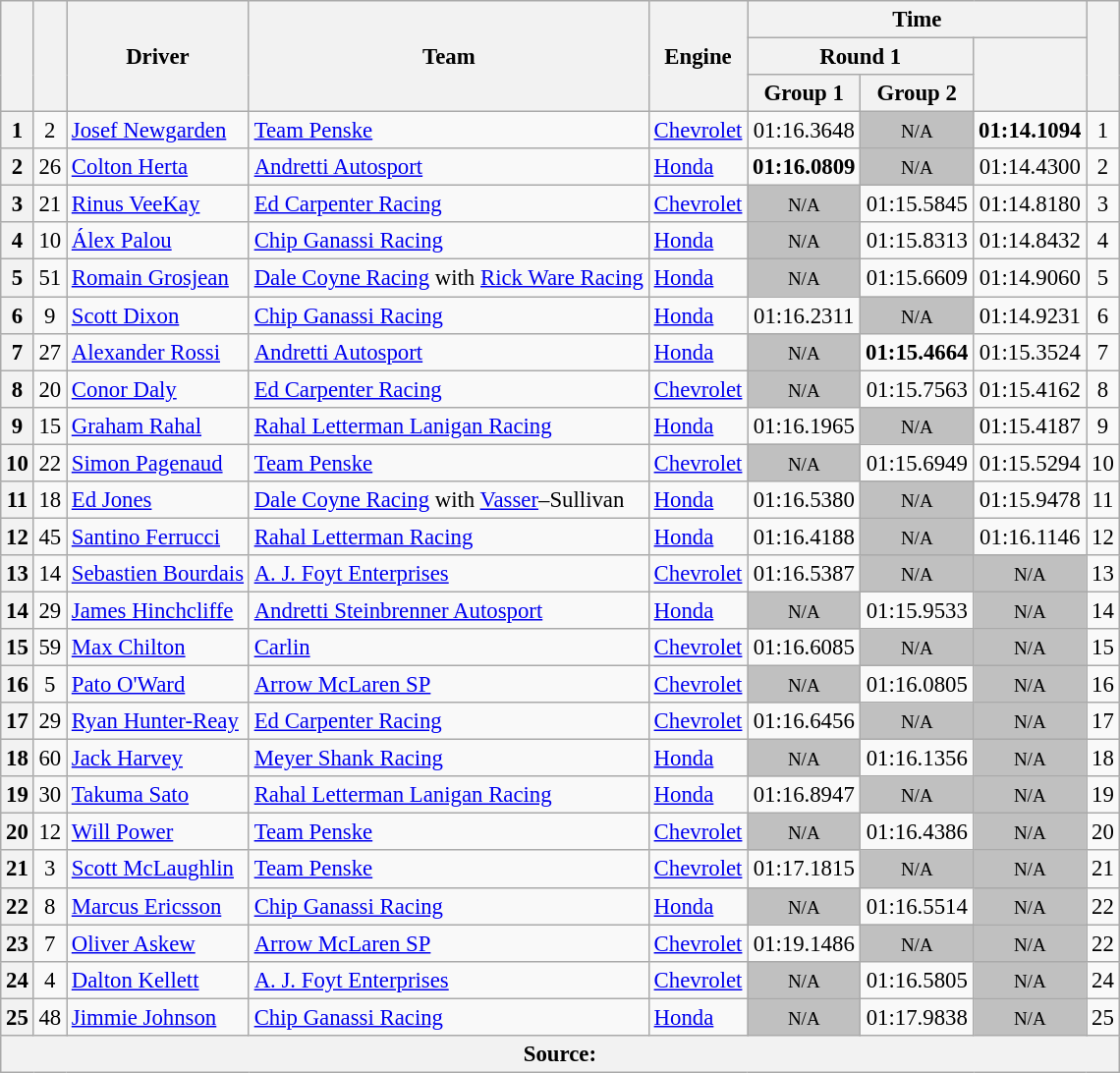<table class="wikitable sortable" style="text-align:center; font-size:95%;">
<tr>
<th rowspan="3"></th>
<th rowspan="3"></th>
<th rowspan="3">Driver</th>
<th rowspan="3">Team</th>
<th rowspan="3">Engine</th>
<th colspan="3" style="text-align:center;">Time</th>
<th rowspan="3"></th>
</tr>
<tr>
<th scope="col" colspan="2">Round 1</th>
<th scope="col" rowspan="2"></th>
</tr>
<tr>
<th scope="col">Group 1</th>
<th scope="col">Group 2</th>
</tr>
<tr>
<th scope="row">1</th>
<td align="center">2</td>
<td align="left"> <a href='#'>Josef Newgarden</a> <strong></strong></td>
<td align="left"><a href='#'>Team Penske</a></td>
<td align="left"><a href='#'>Chevrolet</a></td>
<td>01:16.3648</td>
<td style="background: silver" align="center"><small>N/A</small></td>
<td><strong>01:14.1094</strong></td>
<td align="center">1</td>
</tr>
<tr>
<th scope="row">2</th>
<td align="center">26</td>
<td align="left"> <a href='#'>Colton Herta</a></td>
<td align="left"><a href='#'>Andretti Autosport</a></td>
<td align="left"><a href='#'>Honda</a></td>
<td><strong>01:16.0809</strong></td>
<td style="background: silver" align="center"><small>N/A</small></td>
<td>01:14.4300</td>
<td align="center">2</td>
</tr>
<tr>
<th scope="row">3</th>
<td align="center">21</td>
<td align="left"> <a href='#'>Rinus VeeKay</a></td>
<td align="left"><a href='#'>Ed Carpenter Racing</a></td>
<td align="left"><a href='#'>Chevrolet</a></td>
<td style="background: silver" align="center"><small>N/A</small></td>
<td>01:15.5845</td>
<td>01:14.8180</td>
<td align="center">3</td>
</tr>
<tr>
<th scope="row">4</th>
<td align="center">10</td>
<td align="left"> <a href='#'>Álex Palou</a></td>
<td align="left"><a href='#'>Chip Ganassi Racing</a></td>
<td align="left"><a href='#'>Honda</a></td>
<td style="background: silver" align="center"><small>N/A</small></td>
<td>01:15.8313</td>
<td>01:14.8432</td>
<td align="center">4</td>
</tr>
<tr>
<th scope="row">5</th>
<td align="center">51</td>
<td align="left"> <a href='#'>Romain Grosjean</a> <strong></strong></td>
<td align="left"><a href='#'>Dale Coyne Racing</a> with <a href='#'>Rick Ware Racing</a></td>
<td align="left"><a href='#'>Honda</a></td>
<td style="background: silver" align="center"><small>N/A</small></td>
<td>01:15.6609</td>
<td>01:14.9060</td>
<td align="center">5</td>
</tr>
<tr>
<th scope="row">6</th>
<td align="center">9</td>
<td align="left"> <a href='#'>Scott Dixon</a> <strong></strong></td>
<td align="left"><a href='#'>Chip Ganassi Racing</a></td>
<td align="left"><a href='#'>Honda</a></td>
<td>01:16.2311</td>
<td style="background: silver" align="center"><small>N/A</small></td>
<td>01:14.9231</td>
<td align="center">6</td>
</tr>
<tr>
<th scope="row">7</th>
<td align="center">27</td>
<td align="left"> <a href='#'>Alexander Rossi</a></td>
<td align="left"><a href='#'>Andretti Autosport</a></td>
<td align="left"><a href='#'>Honda</a></td>
<td style="background: silver" align="center"><small>N/A</small></td>
<td><strong>01:15.4664</strong></td>
<td>01:15.3524</td>
<td align="center">7</td>
</tr>
<tr>
<th scope="row">8</th>
<td align="center">20</td>
<td align="left"> <a href='#'>Conor Daly</a></td>
<td align="left"><a href='#'>Ed Carpenter Racing</a></td>
<td align="left"><a href='#'>Chevrolet</a></td>
<td style="background: silver" align="center"><small>N/A</small></td>
<td>01:15.7563</td>
<td>01:15.4162</td>
<td align="center">8</td>
</tr>
<tr>
<th scope="row">9</th>
<td align="center">15</td>
<td align="left"> <a href='#'>Graham Rahal</a> <strong></strong></td>
<td align="left"><a href='#'>Rahal Letterman Lanigan Racing</a></td>
<td align="left"><a href='#'>Honda</a></td>
<td>01:16.1965</td>
<td style="background: silver" align="center"><small>N/A</small></td>
<td>01:15.4187</td>
<td align="center">9</td>
</tr>
<tr>
<th scope="row">10</th>
<td align="center">22</td>
<td align="left"> <a href='#'>Simon Pagenaud</a> <strong></strong></td>
<td align="left"><a href='#'>Team Penske</a></td>
<td align="left"><a href='#'>Chevrolet</a></td>
<td style="background: silver" align="center"><small>N/A</small></td>
<td>01:15.6949</td>
<td>01:15.5294</td>
<td align="center">10</td>
</tr>
<tr>
<th scope="row">11</th>
<td align="center">18</td>
<td align="left"> <a href='#'>Ed Jones</a></td>
<td align="left"><a href='#'>Dale Coyne Racing</a> with <a href='#'>Vasser</a>–Sullivan</td>
<td align="left"><a href='#'>Honda</a></td>
<td>01:16.5380</td>
<td style="background: silver" align="center"><small>N/A</small></td>
<td>01:15.9478</td>
<td align="center">11</td>
</tr>
<tr>
<th scope="row">12</th>
<td align="center">45</td>
<td align="left"> <a href='#'>Santino Ferrucci</a></td>
<td align="left"><a href='#'>Rahal Letterman Racing</a></td>
<td align="left"><a href='#'>Honda</a></td>
<td>01:16.4188</td>
<td style="background: silver" align="center"><small>N/A</small></td>
<td>01:16.1146</td>
<td align="center">12</td>
</tr>
<tr>
<th scope="row">13</th>
<td align="center">14</td>
<td align="left"> <a href='#'>Sebastien Bourdais</a></td>
<td align="left"><a href='#'>A. J. Foyt Enterprises</a></td>
<td align="left"><a href='#'>Chevrolet</a></td>
<td>01:16.5387</td>
<td style="background: silver" align="center"><small>N/A</small></td>
<td style="background: silver" align="center" data-sort-value="13"><small>N/A</small></td>
<td align="center">13</td>
</tr>
<tr>
<th scope="row">14</th>
<td align="center">29</td>
<td align="left"> <a href='#'>James Hinchcliffe</a></td>
<td align="left"><a href='#'>Andretti Steinbrenner Autosport</a></td>
<td align="left"><a href='#'>Honda</a></td>
<td style="background: silver" align="center"><small>N/A</small></td>
<td>01:15.9533</td>
<td style="background: silver" align="center" data-sort-value="14"><small>N/A</small></td>
<td align="center">14</td>
</tr>
<tr>
<th scope="row">15</th>
<td align="center">59</td>
<td align="left"> <a href='#'>Max Chilton</a></td>
<td align="left"><a href='#'>Carlin</a></td>
<td align="left"><a href='#'>Chevrolet</a></td>
<td>01:16.6085</td>
<td style="background: silver" align="center"><small>N/A</small></td>
<td style="background: silver" align="center" data-sort-value="15"><small>N/A</small></td>
<td align="center">15</td>
</tr>
<tr>
<th scope="row">16</th>
<td align="center">5</td>
<td align="left"> <a href='#'>Pato O'Ward</a></td>
<td align="left"><a href='#'>Arrow McLaren SP</a></td>
<td align="left"><a href='#'>Chevrolet</a></td>
<td style="background: silver" align="center"><small>N/A</small></td>
<td>01:16.0805</td>
<td style="background: silver" align="center" data-sort-value="16"><small>N/A</small></td>
<td align="center">16</td>
</tr>
<tr>
<th scope="row">17</th>
<td align="center">29</td>
<td align="left"> <a href='#'>Ryan Hunter-Reay</a> <strong></strong></td>
<td align="left"><a href='#'>Ed Carpenter Racing</a></td>
<td align="left"><a href='#'>Chevrolet</a></td>
<td>01:16.6456</td>
<td style="background: silver" align="center"><small>N/A</small></td>
<td style="background: silver" align="center" data-sort-value="17"><small>N/A</small></td>
<td align="center">17</td>
</tr>
<tr>
<th scope="row">18</th>
<td align="center">60</td>
<td align="left"> <a href='#'>Jack Harvey</a></td>
<td align="left"><a href='#'>Meyer Shank Racing</a></td>
<td align="left"><a href='#'>Honda</a></td>
<td style="background: silver" align="center"><small>N/A</small></td>
<td>01:16.1356</td>
<td style="background: silver" align="center" data-sort-value="18"><small>N/A</small></td>
<td align="center">18</td>
</tr>
<tr>
<th scope="row">19</th>
<td align="center">30</td>
<td align="left"> <a href='#'>Takuma Sato</a></td>
<td align="left"><a href='#'>Rahal Letterman Lanigan Racing</a></td>
<td align="left"><a href='#'>Honda</a></td>
<td>01:16.8947</td>
<td style="background: silver" align="center"><small>N/A</small></td>
<td style="background: silver" align="center" data-sort-value="19"><small>N/A</small></td>
<td align="center">19</td>
</tr>
<tr>
<th scope="row">20</th>
<td align="center">12</td>
<td align="left"> <a href='#'>Will Power</a> <strong></strong></td>
<td align="left"><a href='#'>Team Penske</a></td>
<td align="left"><a href='#'>Chevrolet</a></td>
<td style="background: silver" align="center"><small>N/A</small></td>
<td>01:16.4386</td>
<td style="background: silver" align="center" data-sort-value="20"><small>N/A</small></td>
<td align="center">20</td>
</tr>
<tr>
<th scope="row">21</th>
<td align="center">3</td>
<td align="left"> <a href='#'>Scott McLaughlin</a> <strong></strong></td>
<td align="left"><a href='#'>Team Penske</a></td>
<td align="left"><a href='#'>Chevrolet</a></td>
<td>01:17.1815</td>
<td style="background: silver" align="center"><small>N/A</small></td>
<td style="background: silver" align="center" data-sort-value="21"><small>N/A</small></td>
<td align="center">21</td>
</tr>
<tr>
<th scope="row">22</th>
<td align="center">8</td>
<td align="left"> <a href='#'>Marcus Ericsson</a> <strong></strong></td>
<td align="left"><a href='#'>Chip Ganassi Racing</a></td>
<td align="left"><a href='#'>Honda</a></td>
<td style="background: silver" align="center"><small>N/A</small></td>
<td>01:16.5514</td>
<td style="background: silver" align="center" data-sort-value="22"><small>N/A</small></td>
<td align="center">22</td>
</tr>
<tr>
<th scope="row">23</th>
<td align="center">7</td>
<td align="left"> <a href='#'>Oliver Askew</a></td>
<td align="left"><a href='#'>Arrow McLaren SP</a></td>
<td align="left"><a href='#'>Chevrolet</a></td>
<td>01:19.1486</td>
<td style="background: silver" align="center"><small>N/A</small></td>
<td style="background: silver" align="center" data-sort-value="23"><small>N/A</small></td>
<td align="center">22</td>
</tr>
<tr>
<th scope="row">24</th>
<td align="center">4</td>
<td align="left"> <a href='#'>Dalton Kellett</a></td>
<td align="left"><a href='#'>A. J. Foyt Enterprises</a></td>
<td align="left"><a href='#'>Chevrolet</a></td>
<td style="background: silver" align="center"><small>N/A</small></td>
<td>01:16.5805</td>
<td style="background: silver" align="center" data-sort-value="24"><small>N/A</small></td>
<td align="center">24</td>
</tr>
<tr>
<th scope="row">25</th>
<td align="center">48</td>
<td align="left"> <a href='#'>Jimmie Johnson</a> <strong></strong></td>
<td align="left"><a href='#'>Chip Ganassi Racing</a></td>
<td align="left"><a href='#'>Honda</a></td>
<td style="background: silver" align="center"><small>N/A</small></td>
<td>01:17.9838</td>
<td style="background: silver" align="center" data-sort-value="24"><small>N/A</small></td>
<td align="center">25</td>
</tr>
<tr>
<th colspan="10">Source:</th>
</tr>
</table>
